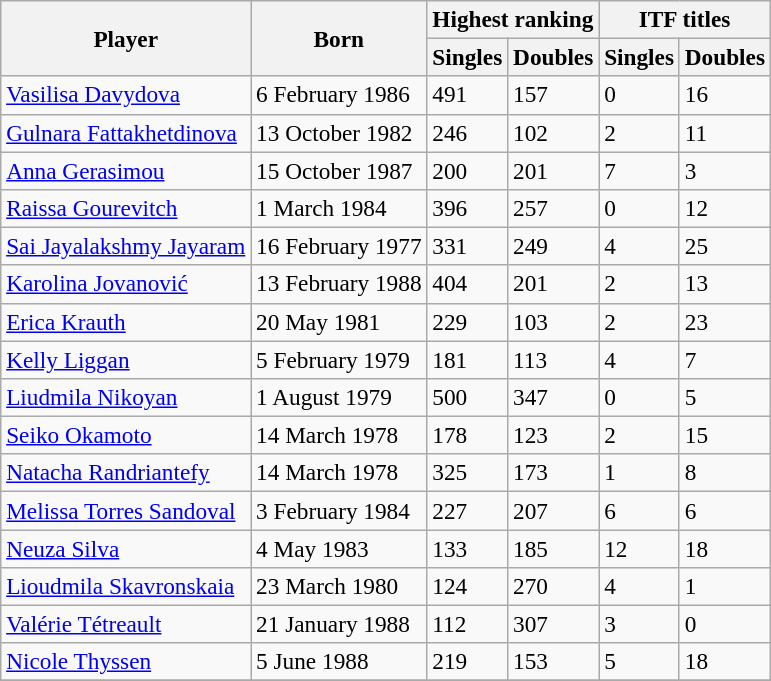<table class=wikitable style=font-size:97%>
<tr>
<th rowspan="2">Player</th>
<th rowspan="2">Born</th>
<th colspan="2">Highest ranking</th>
<th colspan="2">ITF titles</th>
</tr>
<tr>
<th>Singles</th>
<th>Doubles</th>
<th>Singles</th>
<th>Doubles</th>
</tr>
<tr>
<td> <a href='#'>Vasilisa Davydova</a></td>
<td>6 February 1986</td>
<td>491</td>
<td>157</td>
<td>0</td>
<td>16</td>
</tr>
<tr>
<td> <a href='#'>Gulnara Fattakhetdinova</a></td>
<td>13 October 1982</td>
<td>246</td>
<td>102</td>
<td>2</td>
<td>11</td>
</tr>
<tr>
<td> <a href='#'>Anna Gerasimou</a></td>
<td>15 October 1987</td>
<td>200</td>
<td>201</td>
<td>7</td>
<td>3</td>
</tr>
<tr>
<td> <a href='#'>Raissa Gourevitch</a></td>
<td>1 March 1984</td>
<td>396</td>
<td>257</td>
<td>0</td>
<td>12</td>
</tr>
<tr>
<td> <a href='#'>Sai Jayalakshmy Jayaram</a></td>
<td>16 February 1977</td>
<td>331</td>
<td>249</td>
<td>4</td>
<td>25</td>
</tr>
<tr>
<td> <a href='#'>Karolina Jovanović</a></td>
<td>13 February 1988</td>
<td>404</td>
<td>201</td>
<td>2</td>
<td>13</td>
</tr>
<tr>
<td> <a href='#'>Erica Krauth</a></td>
<td>20 May 1981</td>
<td>229</td>
<td>103</td>
<td>2</td>
<td>23</td>
</tr>
<tr>
<td> <a href='#'>Kelly Liggan</a></td>
<td>5 February 1979</td>
<td>181</td>
<td>113</td>
<td>4</td>
<td>7</td>
</tr>
<tr>
<td> <a href='#'>Liudmila Nikoyan</a></td>
<td>1 August 1979</td>
<td>500</td>
<td>347</td>
<td>0</td>
<td>5</td>
</tr>
<tr>
<td> <a href='#'>Seiko Okamoto</a></td>
<td>14 March 1978</td>
<td>178</td>
<td>123</td>
<td>2</td>
<td>15</td>
</tr>
<tr>
<td> <a href='#'>Natacha Randriantefy</a></td>
<td>14 March 1978</td>
<td>325</td>
<td>173</td>
<td>1</td>
<td>8</td>
</tr>
<tr>
<td> <a href='#'>Melissa Torres Sandoval</a></td>
<td>3 February 1984</td>
<td>227</td>
<td>207</td>
<td>6</td>
<td>6</td>
</tr>
<tr>
<td> <a href='#'>Neuza Silva</a></td>
<td>4 May 1983</td>
<td>133</td>
<td>185</td>
<td>12</td>
<td>18</td>
</tr>
<tr>
<td> <a href='#'>Lioudmila Skavronskaia</a></td>
<td>23 March 1980</td>
<td>124</td>
<td>270</td>
<td>4</td>
<td>1</td>
</tr>
<tr>
<td> <a href='#'>Valérie Tétreault</a></td>
<td>21 January 1988</td>
<td>112</td>
<td>307</td>
<td>3</td>
<td>0</td>
</tr>
<tr>
<td> <a href='#'>Nicole Thyssen</a></td>
<td>5 June 1988</td>
<td>219</td>
<td>153</td>
<td>5</td>
<td>18</td>
</tr>
<tr>
</tr>
</table>
